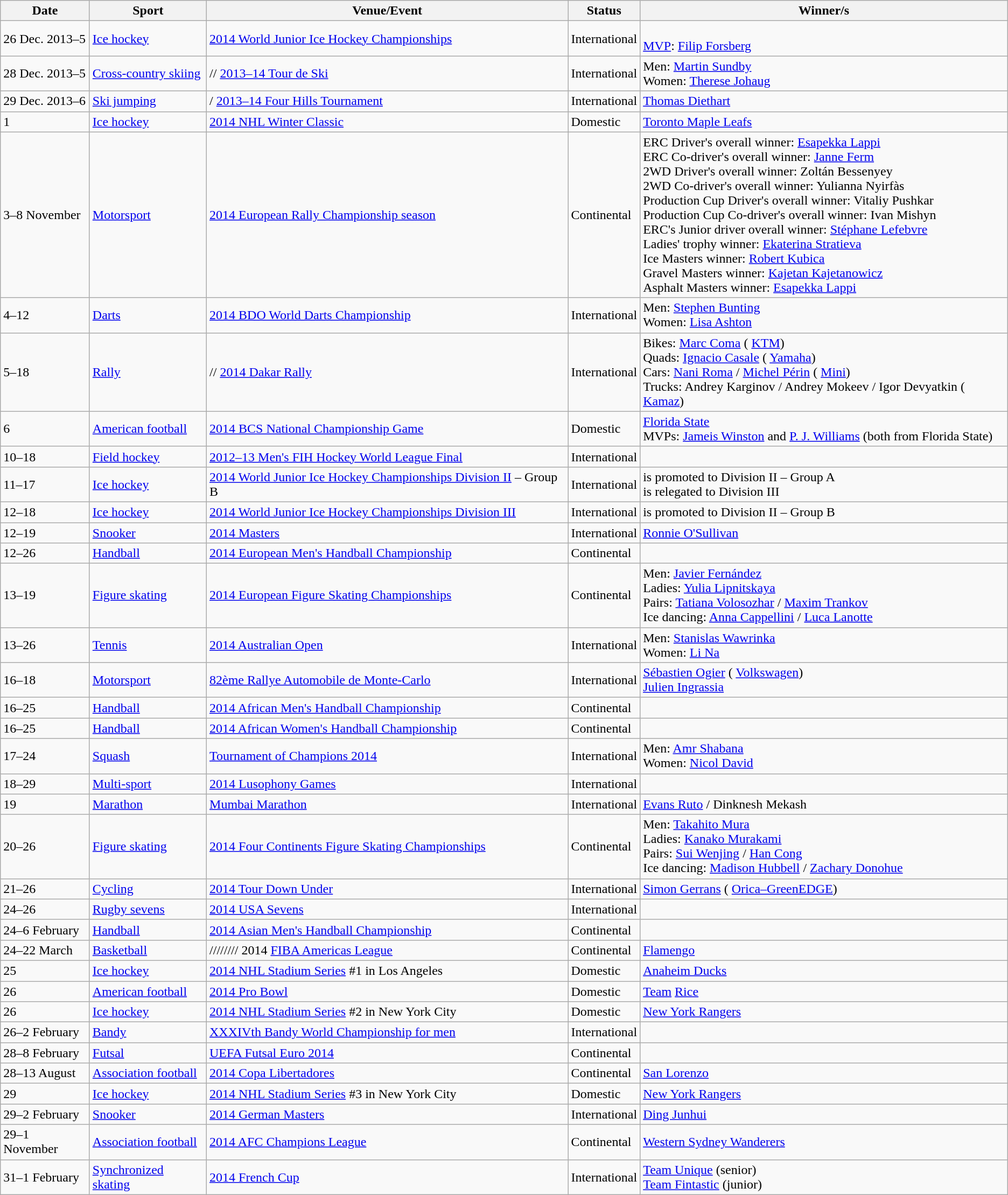<table class="wikitable sortable">
<tr>
<th>Date</th>
<th>Sport</th>
<th>Venue/Event</th>
<th>Status</th>
<th>Winner/s</th>
</tr>
<tr>
<td>26 Dec. 2013–5</td>
<td><a href='#'>Ice hockey</a></td>
<td> <a href='#'>2014 World Junior Ice Hockey Championships</a></td>
<td>International</td>
<td><br><a href='#'>MVP</a>:  <a href='#'>Filip Forsberg</a></td>
</tr>
<tr>
<td>28 Dec. 2013–5</td>
<td><a href='#'>Cross-country skiing</a></td>
<td>// <a href='#'>2013–14 Tour de Ski</a></td>
<td>International</td>
<td>Men:  <a href='#'>Martin Sundby</a><br>Women:  <a href='#'>Therese Johaug</a></td>
</tr>
<tr>
<td>29 Dec. 2013–6</td>
<td><a href='#'>Ski jumping</a></td>
<td>/ <a href='#'>2013–14 Four Hills Tournament</a></td>
<td>International</td>
<td> <a href='#'>Thomas Diethart</a></td>
</tr>
<tr>
<td>1</td>
<td><a href='#'>Ice hockey</a></td>
<td> <a href='#'>2014 NHL Winter Classic</a></td>
<td>Domestic</td>
<td> <a href='#'>Toronto Maple Leafs</a></td>
</tr>
<tr>
<td>3–8 November</td>
<td><a href='#'>Motorsport</a></td>
<td> <a href='#'>2014 European Rally Championship season</a></td>
<td>Continental</td>
<td>ERC Driver's overall winner:  <a href='#'>Esapekka Lappi</a><br>ERC Co-driver's overall winner:  <a href='#'>Janne Ferm</a><br>2WD Driver's overall winner:  Zoltán Bessenyey<br>2WD Co-driver's overall winner:  Yulianna Nyirfàs<br>Production Cup Driver's overall winner:  Vitaliy Pushkar<br>Production Cup Co-driver's overall winner:  Ivan Mishyn<br>ERC's Junior driver overall winner:  <a href='#'>Stéphane Lefebvre</a><br>Ladies' trophy winner:  <a href='#'>Ekaterina Stratieva</a><br>Ice Masters winner:  <a href='#'>Robert Kubica</a><br>Gravel Masters winner:  <a href='#'>Kajetan Kajetanowicz</a><br>Asphalt Masters winner:  <a href='#'>Esapekka Lappi</a></td>
</tr>
<tr>
<td>4–12</td>
<td><a href='#'>Darts</a></td>
<td> <a href='#'>2014 BDO World Darts Championship</a></td>
<td>International</td>
<td>Men:  <a href='#'>Stephen Bunting</a><br>Women:  <a href='#'>Lisa Ashton</a></td>
</tr>
<tr>
<td>5–18</td>
<td><a href='#'>Rally</a></td>
<td>// <a href='#'>2014 Dakar Rally</a></td>
<td>International</td>
<td>Bikes:  <a href='#'>Marc Coma</a> ( <a href='#'>KTM</a>)<br>Quads:  <a href='#'>Ignacio Casale</a> ( <a href='#'>Yamaha</a>)<br>Cars:  <a href='#'>Nani Roma</a> /  <a href='#'>Michel Périn</a> ( <a href='#'>Mini</a>)<br>Trucks:  Andrey Karginov / Andrey Mokeev / Igor Devyatkin ( <a href='#'>Kamaz</a>)</td>
</tr>
<tr>
<td>6</td>
<td><a href='#'>American football</a></td>
<td> <a href='#'>2014 BCS National Championship Game</a></td>
<td>Domestic</td>
<td> <a href='#'>Florida State</a><br>MVPs:  <a href='#'>Jameis Winston</a> and  <a href='#'>P. J. Williams</a> (both from Florida State)</td>
</tr>
<tr>
<td>10–18</td>
<td><a href='#'>Field hockey</a></td>
<td> <a href='#'>2012–13 Men's FIH Hockey World League Final</a></td>
<td>International</td>
<td></td>
</tr>
<tr>
<td>11–17</td>
<td><a href='#'>Ice hockey</a></td>
<td> <a href='#'>2014 World Junior Ice Hockey Championships Division II</a> – Group B</td>
<td>International</td>
<td> is promoted to Division II – Group A<br> is relegated to Division III</td>
</tr>
<tr>
<td>12–18</td>
<td><a href='#'>Ice hockey</a></td>
<td> <a href='#'>2014 World Junior Ice Hockey Championships Division III</a></td>
<td>International</td>
<td> is promoted to Division II – Group B</td>
</tr>
<tr>
<td>12–19</td>
<td><a href='#'>Snooker</a></td>
<td> <a href='#'>2014 Masters</a></td>
<td>International</td>
<td> <a href='#'>Ronnie O'Sullivan</a></td>
</tr>
<tr>
<td>12–26</td>
<td><a href='#'>Handball</a></td>
<td> <a href='#'>2014 European Men's Handball Championship</a></td>
<td>Continental</td>
<td></td>
</tr>
<tr>
<td>13–19</td>
<td><a href='#'>Figure skating</a></td>
<td> <a href='#'>2014 European Figure Skating Championships</a></td>
<td>Continental</td>
<td>Men:  <a href='#'>Javier Fernández</a><br>Ladies:  <a href='#'>Yulia Lipnitskaya</a><br>Pairs:  <a href='#'>Tatiana Volosozhar</a> / <a href='#'>Maxim Trankov</a><br>Ice dancing:  <a href='#'>Anna Cappellini</a> / <a href='#'>Luca Lanotte</a></td>
</tr>
<tr>
<td>13–26</td>
<td><a href='#'>Tennis</a></td>
<td> <a href='#'>2014 Australian Open</a></td>
<td>International</td>
<td>Men:  <a href='#'>Stanislas Wawrinka</a><br>Women:  <a href='#'>Li Na</a></td>
</tr>
<tr>
<td>16–18</td>
<td><a href='#'>Motorsport</a></td>
<td> <a href='#'>82ème Rallye Automobile de Monte-Carlo</a></td>
<td>International</td>
<td> <a href='#'>Sébastien Ogier</a> ( <a href='#'>Volkswagen</a>)<br> <a href='#'>Julien Ingrassia</a></td>
</tr>
<tr>
<td>16–25</td>
<td><a href='#'>Handball</a></td>
<td> <a href='#'>2014 African Men's Handball Championship</a></td>
<td>Continental</td>
<td></td>
</tr>
<tr>
<td>16–25</td>
<td><a href='#'>Handball</a></td>
<td> <a href='#'>2014 African Women's Handball Championship</a></td>
<td>Continental</td>
<td></td>
</tr>
<tr>
<td>17–24</td>
<td><a href='#'>Squash</a></td>
<td> <a href='#'>Tournament of Champions 2014</a></td>
<td>International</td>
<td>Men:  <a href='#'>Amr Shabana</a><br>Women:  <a href='#'>Nicol David</a></td>
</tr>
<tr>
<td>18–29</td>
<td><a href='#'>Multi-sport</a></td>
<td> <a href='#'>2014 Lusophony Games</a></td>
<td>International</td>
<td></td>
</tr>
<tr>
<td>19</td>
<td><a href='#'>Marathon</a></td>
<td> <a href='#'>Mumbai Marathon</a></td>
<td>International</td>
<td> <a href='#'>Evans Ruto</a> /  Dinknesh Mekash</td>
</tr>
<tr>
<td>20–26</td>
<td><a href='#'>Figure skating</a></td>
<td> <a href='#'>2014 Four Continents Figure Skating Championships</a></td>
<td>Continental</td>
<td>Men:  <a href='#'>Takahito Mura</a><br>Ladies:  <a href='#'>Kanako Murakami</a><br>Pairs:  <a href='#'>Sui Wenjing</a> / <a href='#'>Han Cong</a><br>Ice dancing:  <a href='#'>Madison Hubbell</a> / <a href='#'>Zachary Donohue</a></td>
</tr>
<tr>
<td>21–26</td>
<td><a href='#'>Cycling</a></td>
<td> <a href='#'>2014 Tour Down Under</a></td>
<td>International</td>
<td> <a href='#'>Simon Gerrans</a> ( <a href='#'>Orica–GreenEDGE</a>)</td>
</tr>
<tr>
<td>24–26</td>
<td><a href='#'>Rugby sevens</a></td>
<td> <a href='#'>2014 USA Sevens</a></td>
<td>International</td>
<td></td>
</tr>
<tr>
<td>24–6 February</td>
<td><a href='#'>Handball</a></td>
<td> <a href='#'>2014 Asian Men's Handball Championship</a></td>
<td>Continental</td>
<td></td>
</tr>
<tr>
<td>24–22 March</td>
<td><a href='#'>Basketball</a></td>
<td>//////// 2014 <a href='#'>FIBA Americas League</a></td>
<td>Continental</td>
<td> <a href='#'>Flamengo</a></td>
</tr>
<tr>
<td>25</td>
<td><a href='#'>Ice hockey</a></td>
<td> <a href='#'>2014 NHL Stadium Series</a> #1 in Los Angeles</td>
<td>Domestic</td>
<td> <a href='#'>Anaheim Ducks</a></td>
</tr>
<tr>
<td>26</td>
<td><a href='#'>American football</a></td>
<td> <a href='#'>2014 Pro Bowl</a></td>
<td>Domestic</td>
<td><a href='#'>Team</a> <a href='#'>Rice</a></td>
</tr>
<tr>
<td>26</td>
<td><a href='#'>Ice hockey</a></td>
<td> <a href='#'>2014 NHL Stadium Series</a> #2 in New York City</td>
<td>Domestic</td>
<td> <a href='#'>New York Rangers</a></td>
</tr>
<tr>
<td>26–2 February</td>
<td><a href='#'>Bandy</a></td>
<td> <a href='#'>XXXIVth Bandy World Championship for men</a></td>
<td>International</td>
<td></td>
</tr>
<tr>
<td>28–8 February</td>
<td><a href='#'>Futsal</a></td>
<td> <a href='#'>UEFA Futsal Euro 2014</a></td>
<td>Continental</td>
<td></td>
</tr>
<tr>
<td>28–13 August</td>
<td><a href='#'>Association football</a></td>
<td><a href='#'>2014 Copa Libertadores</a></td>
<td>Continental</td>
<td> <a href='#'>San Lorenzo</a></td>
</tr>
<tr>
<td>29</td>
<td><a href='#'>Ice hockey</a></td>
<td> <a href='#'>2014 NHL Stadium Series</a> #3 in New York City</td>
<td>Domestic</td>
<td> <a href='#'>New York Rangers</a></td>
</tr>
<tr>
<td>29–2 February</td>
<td><a href='#'>Snooker</a></td>
<td> <a href='#'>2014 German Masters</a></td>
<td>International</td>
<td> <a href='#'>Ding Junhui</a></td>
</tr>
<tr>
<td>29–1 November</td>
<td><a href='#'>Association football</a></td>
<td><a href='#'>2014 AFC Champions League</a></td>
<td>Continental</td>
<td> <a href='#'>Western Sydney Wanderers</a></td>
</tr>
<tr>
<td>31–1 February</td>
<td><a href='#'>Synchronized skating</a></td>
<td> <a href='#'>2014 French Cup</a></td>
<td>International</td>
<td> <a href='#'>Team Unique</a> (senior)<br> <a href='#'>Team Fintastic</a> (junior)</td>
</tr>
</table>
